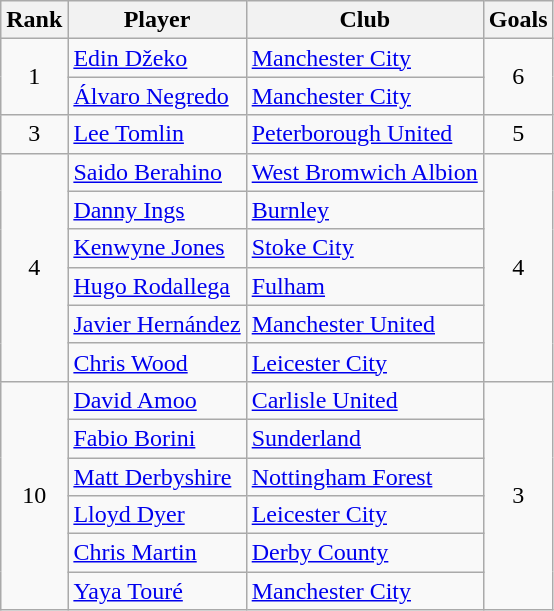<table class="wikitable" style="text-align:center">
<tr>
<th>Rank</th>
<th>Player</th>
<th>Club</th>
<th>Goals</th>
</tr>
<tr>
<td rowspan=2>1</td>
<td align=left><a href='#'>Edin Džeko</a></td>
<td align=left><a href='#'>Manchester City</a></td>
<td rowspan=2>6</td>
</tr>
<tr>
<td align=left><a href='#'>Álvaro Negredo</a></td>
<td align=left><a href='#'>Manchester City</a></td>
</tr>
<tr>
<td>3</td>
<td align=left><a href='#'>Lee Tomlin</a></td>
<td align=left><a href='#'>Peterborough United</a></td>
<td>5</td>
</tr>
<tr>
<td rowspan=6>4</td>
<td align=left><a href='#'>Saido Berahino</a></td>
<td align=left><a href='#'>West Bromwich Albion</a></td>
<td rowspan=6>4</td>
</tr>
<tr>
<td align=left><a href='#'>Danny Ings</a></td>
<td align=left><a href='#'>Burnley</a></td>
</tr>
<tr>
<td align=left><a href='#'>Kenwyne Jones</a></td>
<td align=left><a href='#'>Stoke City</a></td>
</tr>
<tr>
<td align=left><a href='#'>Hugo Rodallega</a></td>
<td align=left><a href='#'>Fulham</a></td>
</tr>
<tr>
<td align=left><a href='#'>Javier Hernández</a></td>
<td align=left><a href='#'>Manchester United</a></td>
</tr>
<tr>
<td align=left><a href='#'>Chris Wood</a></td>
<td align=left><a href='#'>Leicester City</a></td>
</tr>
<tr>
<td rowspan=6>10</td>
<td align=left><a href='#'>David Amoo</a></td>
<td align=left><a href='#'>Carlisle United</a></td>
<td rowspan=6>3</td>
</tr>
<tr>
<td align=left><a href='#'>Fabio Borini</a></td>
<td align=left><a href='#'>Sunderland</a></td>
</tr>
<tr>
<td align=left><a href='#'>Matt Derbyshire</a></td>
<td align=left><a href='#'>Nottingham Forest</a></td>
</tr>
<tr>
<td align=left><a href='#'>Lloyd Dyer</a></td>
<td align=left><a href='#'>Leicester City</a></td>
</tr>
<tr>
<td align=left><a href='#'>Chris Martin</a></td>
<td align=left><a href='#'>Derby County</a></td>
</tr>
<tr>
<td align=left><a href='#'>Yaya Touré</a></td>
<td align=left><a href='#'>Manchester City</a></td>
</tr>
</table>
